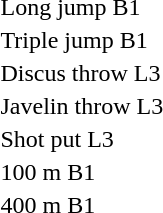<table>
<tr>
<td>Long jump B1<br></td>
<td></td>
<td></td>
<td></td>
</tr>
<tr>
<td>Triple jump B1<br></td>
<td></td>
<td></td>
<td></td>
</tr>
<tr>
<td>Discus throw L3<br></td>
<td></td>
<td></td>
<td></td>
</tr>
<tr>
<td>Javelin throw L3<br></td>
<td></td>
<td></td>
<td></td>
</tr>
<tr>
<td>Shot put L3<br></td>
<td></td>
<td></td>
<td></td>
</tr>
<tr>
<td>100 m B1<br></td>
<td></td>
<td></td>
<td></td>
</tr>
<tr>
<td>400 m B1<br></td>
<td></td>
<td></td>
<td></td>
</tr>
<tr>
</tr>
</table>
